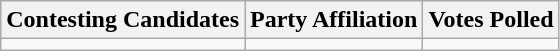<table class="wikitable sortable">
<tr>
<th>Contesting Candidates</th>
<th>Party Affiliation</th>
<th>Votes Polled</th>
</tr>
<tr>
<td></td>
<td></td>
<td></td>
</tr>
</table>
